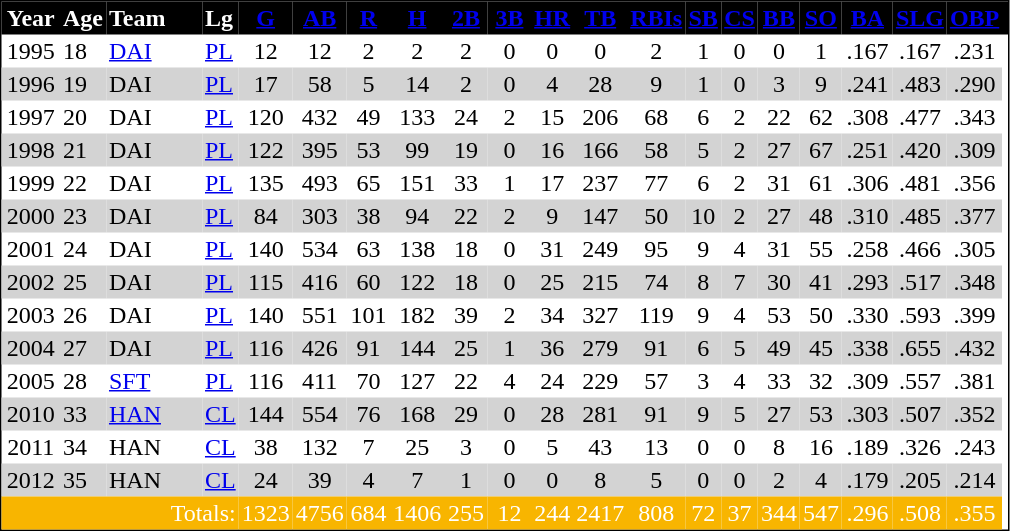<table cellspacing="0" cellpadding="2" style="border: 1px black solid; text-align: center">
<tr style="background-color:black; color:white">
<th width="35">Year</th>
<th align="left" width="20">Age</th>
<th align="left" width="60">Team</th>
<th align="left" width="20">Lg</th>
<th width="25"><a href='#'><span>G</span></a></th>
<th width="25"><a href='#'><span>AB</span></a></th>
<th width="25"><a href='#'><span>R</span></a></th>
<th width="25"><a href='#'><span>H</span></a></th>
<th width="25"><a href='#'><span>2B</span></a></th>
<th width="25"><a href='#'><span>3B</span></a></th>
<th width="20"><a href='#'><span>HR</span></a></th>
<th width="25"><a href='#'><span>TB</span></a></th>
<th width="20"><a href='#'><span>RBIs</span></a></th>
<th width="20"><a href='#'><span>SB</span></a></th>
<th width="20"><a href='#'><span>CS</span></a></th>
<th width="20"><a href='#'><span>BB</span></a></th>
<th width="20"><a href='#'><span>SO</span></a></th>
<th width="30"><a href='#'><span>BA</span></a></th>
<th width="30"><a href='#'><span>SLG</span></a></th>
<th width="30"><a href='#'><span>OBP</span></a></th>
<th></th>
</tr>
<tr>
<td>1995</td>
<td align="left">18</td>
<td align="left"><a href='#'>DAI</a></td>
<td align="left"><a href='#'>PL</a></td>
<td>12</td>
<td>12</td>
<td>2</td>
<td>2</td>
<td>2</td>
<td>0</td>
<td>0</td>
<td>0</td>
<td>2</td>
<td>1</td>
<td>0</td>
<td>0</td>
<td>1</td>
<td>.167</td>
<td>.167</td>
<td>.231</td>
</tr>
<tr style="background-color:#D3D3D3">
<td>1996</td>
<td align="left">19</td>
<td align="left">DAI</td>
<td align="left"><a href='#'>PL</a></td>
<td>17</td>
<td>58</td>
<td>5</td>
<td>14</td>
<td>2</td>
<td>0</td>
<td>4</td>
<td>28</td>
<td>9</td>
<td>1</td>
<td>0</td>
<td>3</td>
<td>9</td>
<td>.241</td>
<td>.483</td>
<td>.290</td>
</tr>
<tr>
<td>1997</td>
<td align="left">20</td>
<td align="left">DAI</td>
<td align="left"><a href='#'>PL</a></td>
<td>120</td>
<td>432</td>
<td>49</td>
<td>133</td>
<td>24</td>
<td>2</td>
<td>15</td>
<td>206</td>
<td>68</td>
<td>6</td>
<td>2</td>
<td>22</td>
<td>62</td>
<td>.308</td>
<td>.477</td>
<td>.343</td>
</tr>
<tr style="background-color:#D3D3D3">
<td>1998</td>
<td align="left">21</td>
<td align="left">DAI</td>
<td align="left"><a href='#'>PL</a></td>
<td>122</td>
<td>395</td>
<td>53</td>
<td>99</td>
<td>19</td>
<td>0</td>
<td>16</td>
<td>166</td>
<td>58</td>
<td>5</td>
<td>2</td>
<td>27</td>
<td>67</td>
<td>.251</td>
<td>.420</td>
<td>.309</td>
</tr>
<tr>
<td>1999</td>
<td align="left">22</td>
<td align="left">DAI</td>
<td align="left"><a href='#'>PL</a></td>
<td>135</td>
<td>493</td>
<td>65</td>
<td>151</td>
<td>33</td>
<td>1</td>
<td>17</td>
<td>237</td>
<td>77</td>
<td>6</td>
<td>2</td>
<td>31</td>
<td>61</td>
<td>.306</td>
<td>.481</td>
<td>.356</td>
</tr>
<tr style="background-color:#D3D3D3">
<td>2000</td>
<td align="left">23</td>
<td align="left">DAI</td>
<td align="left"><a href='#'>PL</a></td>
<td>84</td>
<td>303</td>
<td>38</td>
<td>94</td>
<td>22</td>
<td>2</td>
<td>9</td>
<td>147</td>
<td>50</td>
<td>10</td>
<td>2</td>
<td>27</td>
<td>48</td>
<td>.310</td>
<td>.485</td>
<td>.377</td>
</tr>
<tr>
<td>2001</td>
<td align="left">24</td>
<td align="left">DAI</td>
<td align="left"><a href='#'>PL</a></td>
<td>140</td>
<td>534</td>
<td>63</td>
<td>138</td>
<td>18</td>
<td>0</td>
<td>31</td>
<td>249</td>
<td>95</td>
<td>9</td>
<td>4</td>
<td>31</td>
<td>55</td>
<td>.258</td>
<td>.466</td>
<td>.305</td>
</tr>
<tr style="background-color:#D3D3D3">
<td>2002</td>
<td align="left">25</td>
<td align="left">DAI</td>
<td align="left"><a href='#'>PL</a></td>
<td>115</td>
<td>416</td>
<td>60</td>
<td>122</td>
<td>18</td>
<td>0</td>
<td>25</td>
<td>215</td>
<td>74</td>
<td>8</td>
<td>7</td>
<td>30</td>
<td>41</td>
<td>.293</td>
<td>.517</td>
<td>.348</td>
</tr>
<tr>
<td>2003</td>
<td align="left">26</td>
<td align="left">DAI</td>
<td align="left"><a href='#'>PL</a></td>
<td>140</td>
<td>551</td>
<td>101</td>
<td>182</td>
<td>39</td>
<td>2</td>
<td>34</td>
<td>327</td>
<td>119</td>
<td>9</td>
<td>4</td>
<td>53</td>
<td>50</td>
<td>.330</td>
<td>.593</td>
<td>.399</td>
</tr>
<tr style="background-color:#D3D3D3">
<td>2004</td>
<td align="left">27</td>
<td align="left">DAI</td>
<td align="left"><a href='#'>PL</a></td>
<td>116</td>
<td>426</td>
<td>91</td>
<td>144</td>
<td>25</td>
<td>1</td>
<td>36</td>
<td>279</td>
<td>91</td>
<td>6</td>
<td>5</td>
<td>49</td>
<td>45</td>
<td>.338</td>
<td>.655</td>
<td>.432</td>
</tr>
<tr>
<td>2005</td>
<td align="left">28</td>
<td align="left"><a href='#'>SFT</a></td>
<td align="left"><a href='#'>PL</a></td>
<td>116</td>
<td>411</td>
<td>70</td>
<td>127</td>
<td>22</td>
<td>4</td>
<td>24</td>
<td>229</td>
<td>57</td>
<td>3</td>
<td>4</td>
<td>33</td>
<td>32</td>
<td>.309</td>
<td>.557</td>
<td>.381</td>
</tr>
<tr style="background-color:#D3D3D3">
<td>2010</td>
<td align="left">33</td>
<td align="left"><a href='#'>HAN</a></td>
<td align="left"><a href='#'>CL</a></td>
<td>144</td>
<td>554</td>
<td>76</td>
<td>168</td>
<td>29</td>
<td>0</td>
<td>28</td>
<td>281</td>
<td>91</td>
<td>9</td>
<td>5</td>
<td>27</td>
<td>53</td>
<td>.303</td>
<td>.507</td>
<td>.352</td>
</tr>
<tr>
<td>2011</td>
<td align="left">34</td>
<td align="left">HAN</td>
<td align="left"><a href='#'>CL</a></td>
<td>38</td>
<td>132</td>
<td>7</td>
<td>25</td>
<td>3</td>
<td>0</td>
<td>5</td>
<td>43</td>
<td>13</td>
<td>0</td>
<td>0</td>
<td>8</td>
<td>16</td>
<td>.189</td>
<td>.326</td>
<td>.243</td>
</tr>
<tr style="background-color:#D3D3D3">
<td>2012</td>
<td align="left">35</td>
<td align="left">HAN</td>
<td align="left"><a href='#'>CL</a></td>
<td>24</td>
<td>39</td>
<td>4</td>
<td>7</td>
<td>1</td>
<td>0</td>
<td>0</td>
<td>8</td>
<td>5</td>
<td>0</td>
<td>0</td>
<td>2</td>
<td>4</td>
<td>.179</td>
<td>.205</td>
<td>.214</td>
</tr>
<tr style="background-color:#f8b500; color:white">
<td colspan=4 align="right">Totals:</td>
<td>1323</td>
<td>4756</td>
<td>684</td>
<td>1406</td>
<td>255</td>
<td>12</td>
<td>244</td>
<td>2417</td>
<td>808</td>
<td>72</td>
<td>37</td>
<td>344</td>
<td>547</td>
<td>.296</td>
<td>.508</td>
<td>.355</td>
</tr>
</table>
